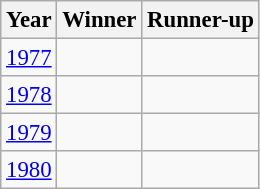<table class="wikitable floatright" style="font-size:95%">
<tr>
<th>Year</th>
<th>Winner</th>
<th>Runner-up</th>
</tr>
<tr>
<td><a href='#'>1977</a></td>
<td></td>
<td></td>
</tr>
<tr>
<td><a href='#'>1978</a></td>
<td></td>
<td></td>
</tr>
<tr>
<td><a href='#'>1979</a></td>
<td></td>
<td></td>
</tr>
<tr>
<td><a href='#'>1980</a></td>
<td></td>
<td></td>
</tr>
</table>
